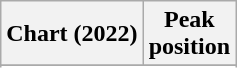<table class="wikitable sortable plainrowheaders">
<tr>
<th>Chart (2022)</th>
<th>Peak<br>position</th>
</tr>
<tr>
</tr>
<tr>
</tr>
<tr>
</tr>
</table>
